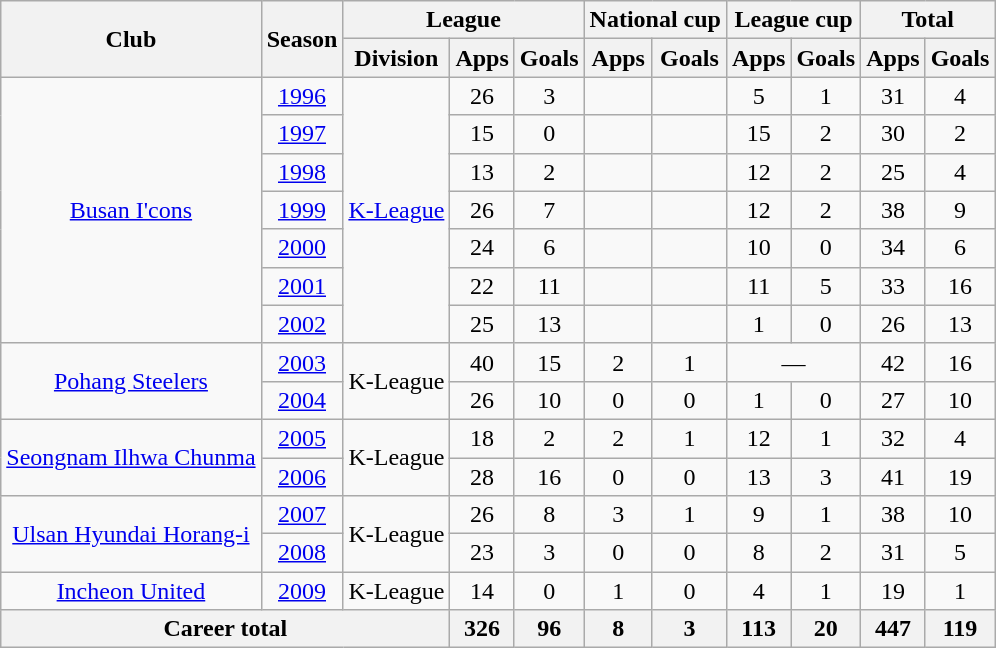<table class="wikitable" style="text-align:center">
<tr>
<th rowspan="2">Club</th>
<th rowspan="2">Season</th>
<th colspan="3">League</th>
<th colspan="2">National cup</th>
<th colspan="2">League cup</th>
<th colspan="2">Total</th>
</tr>
<tr>
<th>Division</th>
<th>Apps</th>
<th>Goals</th>
<th>Apps</th>
<th>Goals</th>
<th>Apps</th>
<th>Goals</th>
<th>Apps</th>
<th>Goals</th>
</tr>
<tr>
<td rowspan="7"><a href='#'>Busan I'cons</a></td>
<td><a href='#'>1996</a></td>
<td rowspan="7"><a href='#'>K-League</a></td>
<td>26</td>
<td>3</td>
<td></td>
<td></td>
<td>5</td>
<td>1</td>
<td>31</td>
<td>4</td>
</tr>
<tr>
<td><a href='#'>1997</a></td>
<td>15</td>
<td>0</td>
<td></td>
<td></td>
<td>15</td>
<td>2</td>
<td>30</td>
<td>2</td>
</tr>
<tr>
<td><a href='#'>1998</a></td>
<td>13</td>
<td>2</td>
<td></td>
<td></td>
<td>12</td>
<td>2</td>
<td>25</td>
<td>4</td>
</tr>
<tr>
<td><a href='#'>1999</a></td>
<td>26</td>
<td>7</td>
<td></td>
<td></td>
<td>12</td>
<td>2</td>
<td>38</td>
<td>9</td>
</tr>
<tr>
<td><a href='#'>2000</a></td>
<td>24</td>
<td>6</td>
<td></td>
<td></td>
<td>10</td>
<td>0</td>
<td>34</td>
<td>6</td>
</tr>
<tr>
<td><a href='#'>2001</a></td>
<td>22</td>
<td>11</td>
<td></td>
<td></td>
<td>11</td>
<td>5</td>
<td>33</td>
<td>16</td>
</tr>
<tr>
<td><a href='#'>2002</a></td>
<td>25</td>
<td>13</td>
<td></td>
<td></td>
<td>1</td>
<td>0</td>
<td>26</td>
<td>13</td>
</tr>
<tr>
<td rowspan="2"><a href='#'>Pohang Steelers</a></td>
<td><a href='#'>2003</a></td>
<td rowspan="2">K-League</td>
<td>40</td>
<td>15</td>
<td>2</td>
<td>1</td>
<td colspan="2">—</td>
<td>42</td>
<td>16</td>
</tr>
<tr>
<td><a href='#'>2004</a></td>
<td>26</td>
<td>10</td>
<td>0</td>
<td>0</td>
<td>1</td>
<td>0</td>
<td>27</td>
<td>10</td>
</tr>
<tr>
<td rowspan="2"><a href='#'>Seongnam Ilhwa Chunma</a></td>
<td><a href='#'>2005</a></td>
<td rowspan="2">K-League</td>
<td>18</td>
<td>2</td>
<td>2</td>
<td>1</td>
<td>12</td>
<td>1</td>
<td>32</td>
<td>4</td>
</tr>
<tr>
<td><a href='#'>2006</a></td>
<td>28</td>
<td>16</td>
<td>0</td>
<td>0</td>
<td>13</td>
<td>3</td>
<td>41</td>
<td>19</td>
</tr>
<tr>
<td rowspan="2"><a href='#'>Ulsan Hyundai Horang-i</a></td>
<td><a href='#'>2007</a></td>
<td rowspan="2">K-League</td>
<td>26</td>
<td>8</td>
<td>3</td>
<td>1</td>
<td>9</td>
<td>1</td>
<td>38</td>
<td>10</td>
</tr>
<tr>
<td><a href='#'>2008</a></td>
<td>23</td>
<td>3</td>
<td>0</td>
<td>0</td>
<td>8</td>
<td>2</td>
<td>31</td>
<td>5</td>
</tr>
<tr>
<td><a href='#'>Incheon United</a></td>
<td><a href='#'>2009</a></td>
<td>K-League</td>
<td>14</td>
<td>0</td>
<td>1</td>
<td>0</td>
<td>4</td>
<td>1</td>
<td>19</td>
<td>1</td>
</tr>
<tr>
<th colspan="3">Career total</th>
<th>326</th>
<th>96</th>
<th>8</th>
<th>3</th>
<th>113</th>
<th>20</th>
<th>447</th>
<th>119</th>
</tr>
</table>
